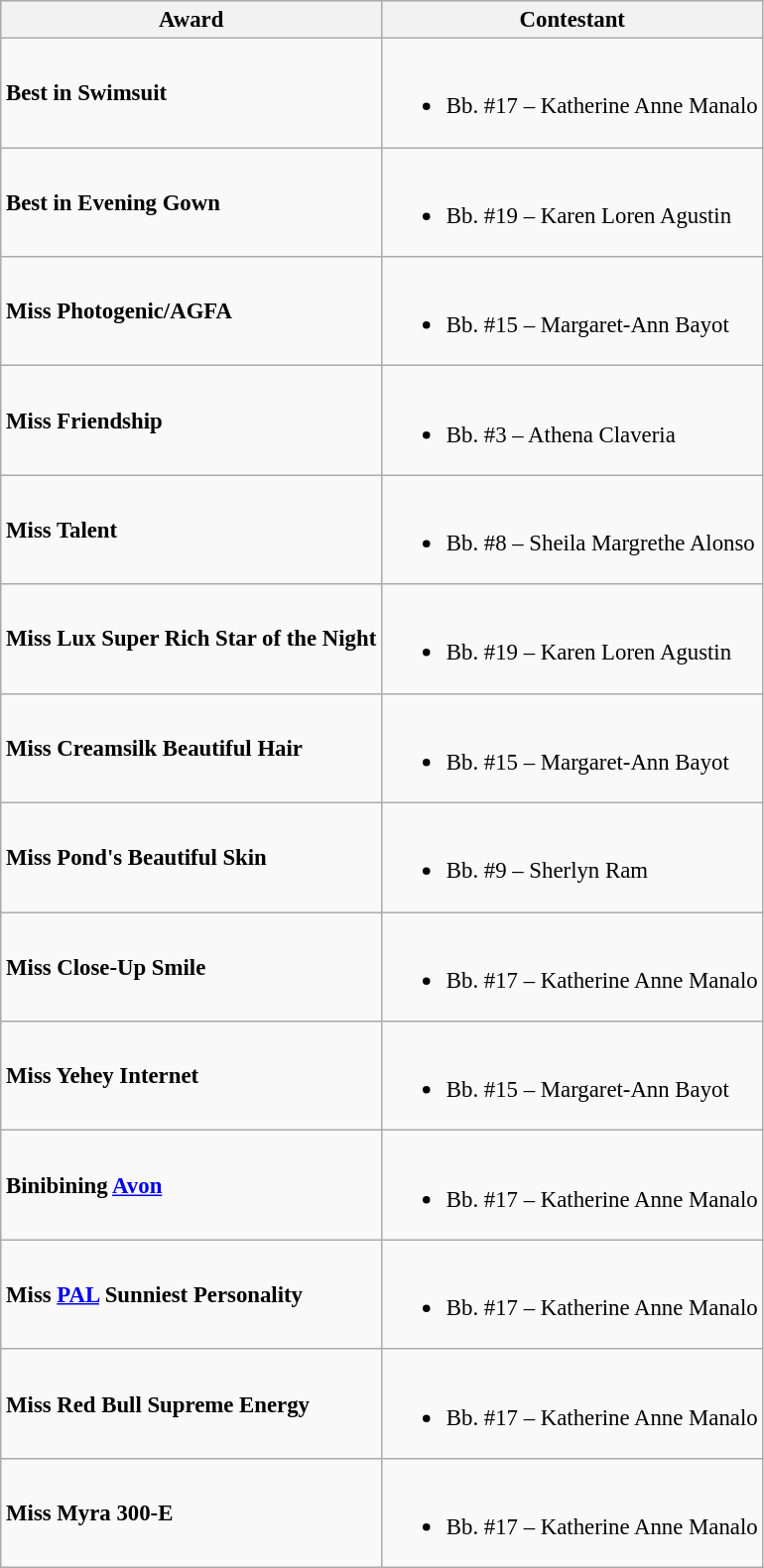<table class="wikitable sortable" style="font-size: 95%;">
<tr>
<th>Award</th>
<th>Contestant</th>
</tr>
<tr>
<td><strong>Best in Swimsuit</strong></td>
<td><br><ul><li>Bb. #17 – Katherine Anne Manalo</li></ul></td>
</tr>
<tr>
<td><strong>Best in Evening Gown</strong></td>
<td><br><ul><li>Bb. #19 – Karen Loren Agustin</li></ul></td>
</tr>
<tr>
<td><strong>Miss Photogenic/AGFA</strong></td>
<td><br><ul><li>Bb. #15 – Margaret-Ann Bayot</li></ul></td>
</tr>
<tr>
<td><strong>Miss Friendship</strong></td>
<td><br><ul><li>Bb. #3 – Athena Claveria</li></ul></td>
</tr>
<tr>
<td><strong>Miss Talent</strong></td>
<td><br><ul><li>Bb. #8 – Sheila Margrethe Alonso</li></ul></td>
</tr>
<tr>
<td><strong>Miss Lux Super Rich Star of the Night</strong></td>
<td><br><ul><li>Bb. #19 – Karen Loren Agustin</li></ul></td>
</tr>
<tr>
<td><strong>Miss Creamsilk Beautiful Hair</strong></td>
<td><br><ul><li>Bb. #15 – Margaret-Ann Bayot</li></ul></td>
</tr>
<tr>
<td><strong>Miss Pond's Beautiful Skin</strong></td>
<td><br><ul><li>Bb. #9 – Sherlyn Ram</li></ul></td>
</tr>
<tr>
<td><strong>Miss Close-Up Smile</strong></td>
<td><br><ul><li>Bb. #17 – Katherine Anne Manalo</li></ul></td>
</tr>
<tr>
<td><strong>Miss Yehey Internet</strong></td>
<td><br><ul><li>Bb. #15 – Margaret-Ann Bayot</li></ul></td>
</tr>
<tr>
<td><strong>Binibining <a href='#'>Avon</a></strong></td>
<td><br><ul><li>Bb. #17 – Katherine Anne Manalo</li></ul></td>
</tr>
<tr>
<td><strong>Miss <a href='#'>PAL</a> Sunniest Personality</strong></td>
<td><br><ul><li>Bb. #17 – Katherine Anne Manalo</li></ul></td>
</tr>
<tr>
<td><strong>Miss Red Bull Supreme Energy</strong></td>
<td><br><ul><li>Bb. #17 – Katherine Anne Manalo</li></ul></td>
</tr>
<tr>
<td><strong>Miss Myra 300-E</strong></td>
<td><br><ul><li>Bb. #17 – Katherine Anne Manalo</li></ul></td>
</tr>
</table>
